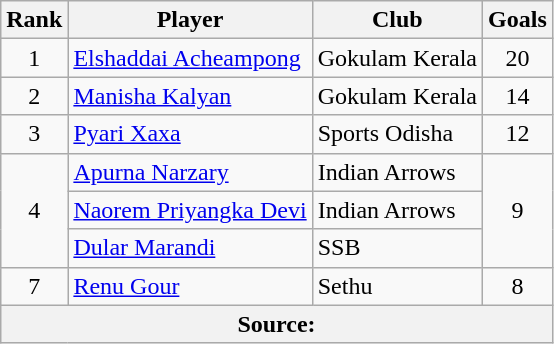<table class="wikitable sortable" style="text-align:center">
<tr>
<th>Rank</th>
<th>Player</th>
<th>Club</th>
<th>Goals</th>
</tr>
<tr>
<td>1</td>
<td align="left"> <a href='#'>Elshaddai Acheampong</a></td>
<td align="left">Gokulam Kerala</td>
<td>20</td>
</tr>
<tr>
<td>2</td>
<td align="left"> <a href='#'>Manisha Kalyan</a></td>
<td align="left">Gokulam Kerala</td>
<td>14</td>
</tr>
<tr>
<td>3</td>
<td align="left"> <a href='#'>Pyari Xaxa</a></td>
<td align="left">Sports Odisha</td>
<td>12</td>
</tr>
<tr>
<td rowspan=3>4</td>
<td align="left"> <a href='#'>Apurna Narzary</a></td>
<td align="left">Indian Arrows</td>
<td rowspan=3>9</td>
</tr>
<tr>
<td align="left"> <a href='#'>Naorem Priyangka Devi</a></td>
<td align="left">Indian Arrows</td>
</tr>
<tr>
<td align="left"> <a href='#'>Dular Marandi</a></td>
<td align="left">SSB</td>
</tr>
<tr>
<td>7</td>
<td align="left"> <a href='#'>Renu Gour</a></td>
<td align="left">Sethu</td>
<td>8</td>
</tr>
<tr>
<th colspan="4">Source: </th>
</tr>
</table>
